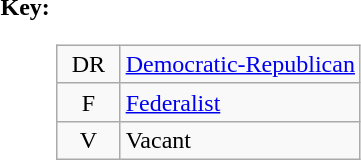<table>
<tr valign=top>
<th>Key:</th>
<td><br><table class=wikitable>
<tr>
<td align=center width=35px >DR</td>
<td><a href='#'>Democratic-Republican</a></td>
</tr>
<tr>
<td align=center width=35px >F</td>
<td><a href='#'>Federalist</a></td>
</tr>
<tr>
<td align=center width=35px >V</td>
<td>Vacant</td>
</tr>
</table>
</td>
</tr>
</table>
